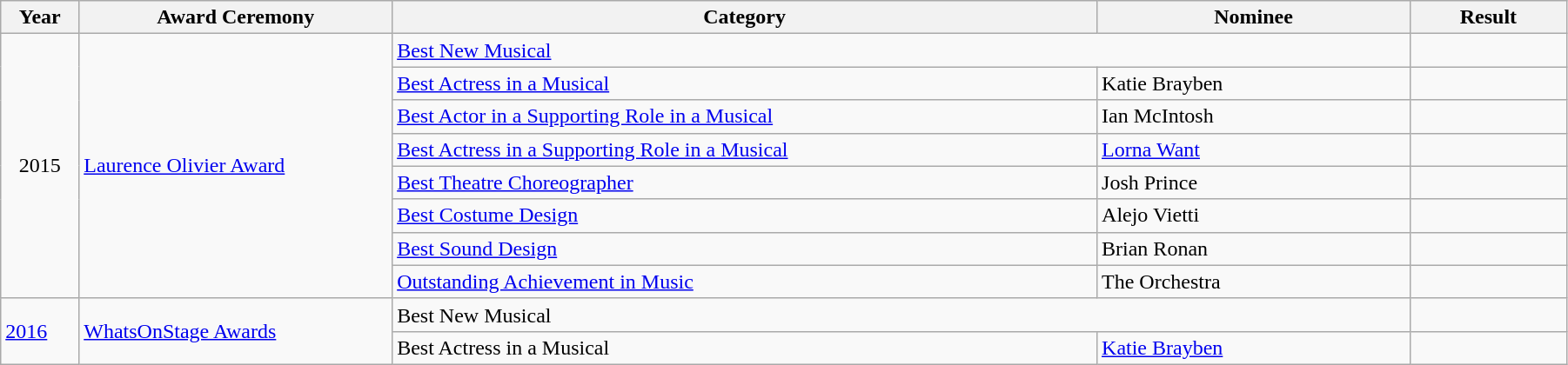<table class="wikitable" style="width:95%;">
<tr>
<th style="width:5%;">Year</th>
<th style="width:20%;">Award Ceremony</th>
<th style="width:45%;">Category</th>
<th style="width:20%;">Nominee</th>
<th style="width:10%;">Result</th>
</tr>
<tr>
<td rowspan="8" style="text-align:center;">2015</td>
<td rowspan="8"><a href='#'>Laurence Olivier Award</a></td>
<td colspan="2"><a href='#'>Best New Musical</a></td>
<td></td>
</tr>
<tr>
<td><a href='#'>Best Actress in a Musical</a></td>
<td>Katie Brayben</td>
<td></td>
</tr>
<tr>
<td><a href='#'>Best Actor in a Supporting Role in a Musical</a></td>
<td>Ian McIntosh</td>
<td></td>
</tr>
<tr>
<td><a href='#'>Best Actress in a Supporting Role in a Musical</a></td>
<td><a href='#'>Lorna Want</a></td>
<td></td>
</tr>
<tr>
<td><a href='#'>Best Theatre Choreographer</a></td>
<td>Josh Prince</td>
<td></td>
</tr>
<tr>
<td><a href='#'>Best Costume Design</a></td>
<td>Alejo Vietti</td>
<td></td>
</tr>
<tr>
<td><a href='#'>Best Sound Design</a></td>
<td>Brian Ronan</td>
<td></td>
</tr>
<tr>
<td><a href='#'>Outstanding Achievement in Music</a></td>
<td>The Orchestra</td>
<td></td>
</tr>
<tr>
<td rowspan="2"><a href='#'>2016</a></td>
<td rowspan="2"><a href='#'>WhatsOnStage Awards</a></td>
<td colspan="2">Best New Musical</td>
<td></td>
</tr>
<tr>
<td>Best Actress in a Musical</td>
<td><a href='#'>Katie Brayben</a></td>
<td></td>
</tr>
</table>
